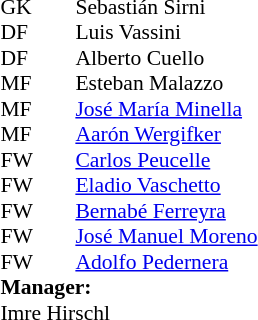<table style="font-size:90%; margin:0.2em auto;" cellspacing="0" cellpadding="0">
<tr>
<th width="25"></th>
<th width="25"></th>
</tr>
<tr>
<td>GK</td>
<td></td>
<td> Sebastián Sirni</td>
</tr>
<tr>
<td>DF</td>
<td></td>
<td> Luis Vassini</td>
</tr>
<tr>
<td>DF</td>
<td></td>
<td> Alberto Cuello</td>
<td></td>
</tr>
<tr>
<td>MF</td>
<td></td>
<td> Esteban Malazzo</td>
</tr>
<tr>
<td>MF</td>
<td></td>
<td> <a href='#'>José María Minella</a></td>
</tr>
<tr>
<td>MF</td>
<td></td>
<td> <a href='#'>Aarón Wergifker</a></td>
</tr>
<tr>
<td>FW</td>
<td></td>
<td> <a href='#'>Carlos Peucelle</a></td>
</tr>
<tr>
<td>FW</td>
<td></td>
<td> <a href='#'>Eladio Vaschetto</a></td>
</tr>
<tr>
<td>FW</td>
<td></td>
<td> <a href='#'>Bernabé Ferreyra</a></td>
</tr>
<tr>
<td>FW</td>
<td></td>
<td> <a href='#'>José Manuel Moreno</a></td>
</tr>
<tr>
<td>FW</td>
<td></td>
<td> <a href='#'>Adolfo Pedernera</a></td>
</tr>
<tr>
<td colspan=3><strong>Manager:</strong></td>
</tr>
<tr>
<td colspan=4> Imre Hirschl</td>
</tr>
</table>
